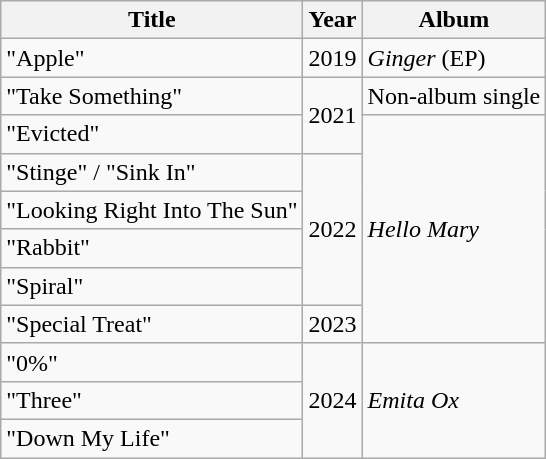<table class="wikitable">
<tr>
<th>Title</th>
<th>Year</th>
<th>Album</th>
</tr>
<tr>
<td>"Apple"</td>
<td>2019</td>
<td><em>Ginger</em> (EP)</td>
</tr>
<tr>
<td>"Take Something"</td>
<td rowspan="2">2021</td>
<td>Non-album single</td>
</tr>
<tr>
<td>"Evicted"</td>
<td rowspan="6"><em>Hello Mary</em></td>
</tr>
<tr>
<td>"Stinge" / "Sink In"</td>
<td rowspan="4">2022</td>
</tr>
<tr>
<td>"Looking Right Into The Sun"</td>
</tr>
<tr>
<td>"Rabbit"</td>
</tr>
<tr>
<td>"Spiral"</td>
</tr>
<tr>
<td>"Special Treat"</td>
<td>2023</td>
</tr>
<tr>
<td>"0%"</td>
<td rowspan="3">2024</td>
<td rowspan="3"><em>Emita Ox</em></td>
</tr>
<tr>
<td>"Three"</td>
</tr>
<tr>
<td>"Down My Life"</td>
</tr>
</table>
